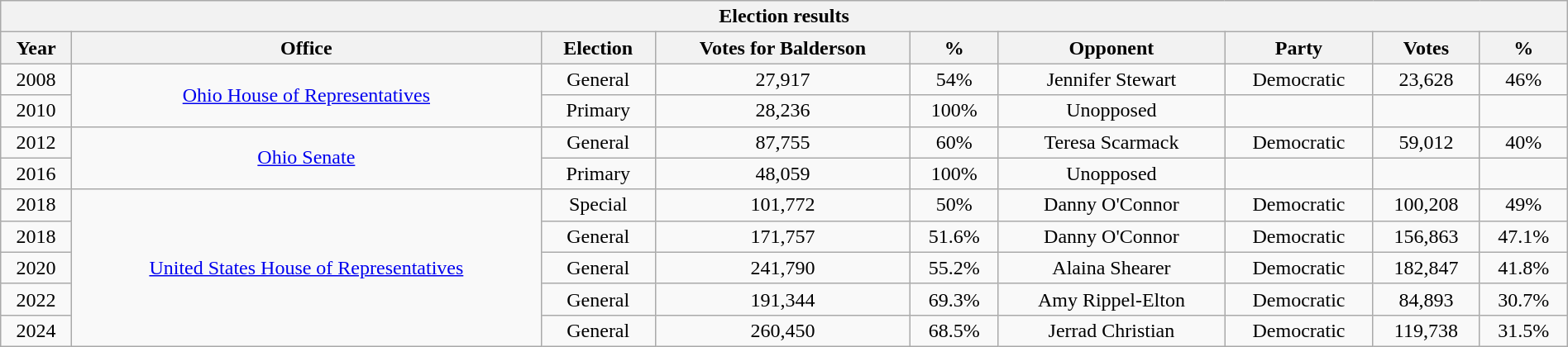<table class="wikitable" style="width:100%; text-align: center;">
<tr>
<th colspan="13">Election results</th>
</tr>
<tr>
<th>Year</th>
<th>Office</th>
<th>Election</th>
<th>Votes for Balderson</th>
<th>%</th>
<th>Opponent</th>
<th>Party</th>
<th>Votes</th>
<th>%</th>
</tr>
<tr>
<td>2008</td>
<td rowspan=2><a href='#'>Ohio House of Representatives</a></td>
<td>General</td>
<td>27,917</td>
<td>54%</td>
<td>Jennifer Stewart</td>
<td>Democratic</td>
<td>23,628</td>
<td>46%</td>
</tr>
<tr>
<td>2010</td>
<td>Primary</td>
<td>28,236</td>
<td>100%</td>
<td>Unopposed</td>
<td></td>
<td></td>
<td></td>
</tr>
<tr>
<td>2012</td>
<td rowspan=2><a href='#'>Ohio Senate</a></td>
<td>General</td>
<td>87,755</td>
<td>60%</td>
<td>Teresa Scarmack</td>
<td>Democratic</td>
<td>59,012</td>
<td>40%</td>
</tr>
<tr>
<td>2016</td>
<td>Primary</td>
<td>48,059</td>
<td>100%</td>
<td>Unopposed</td>
<td></td>
<td></td>
<td></td>
</tr>
<tr>
<td>2018</td>
<td rowspan="5"><a href='#'>United States House of Representatives</a></td>
<td>Special</td>
<td>101,772</td>
<td>50%</td>
<td>Danny O'Connor</td>
<td>Democratic</td>
<td>100,208</td>
<td>49%</td>
</tr>
<tr>
<td>2018</td>
<td>General</td>
<td>171,757</td>
<td>51.6%</td>
<td>Danny O'Connor</td>
<td>Democratic</td>
<td>156,863</td>
<td>47.1%</td>
</tr>
<tr>
<td>2020</td>
<td>General</td>
<td>241,790</td>
<td>55.2%</td>
<td>Alaina Shearer</td>
<td>Democratic</td>
<td>182,847</td>
<td>41.8%</td>
</tr>
<tr>
<td>2022</td>
<td>General</td>
<td>191,344</td>
<td>69.3%</td>
<td>Amy Rippel-Elton</td>
<td>Democratic</td>
<td>84,893</td>
<td>30.7%</td>
</tr>
<tr>
<td>2024</td>
<td>General</td>
<td>260,450</td>
<td>68.5%</td>
<td>Jerrad Christian</td>
<td>Democratic</td>
<td>119,738</td>
<td>31.5%</td>
</tr>
</table>
